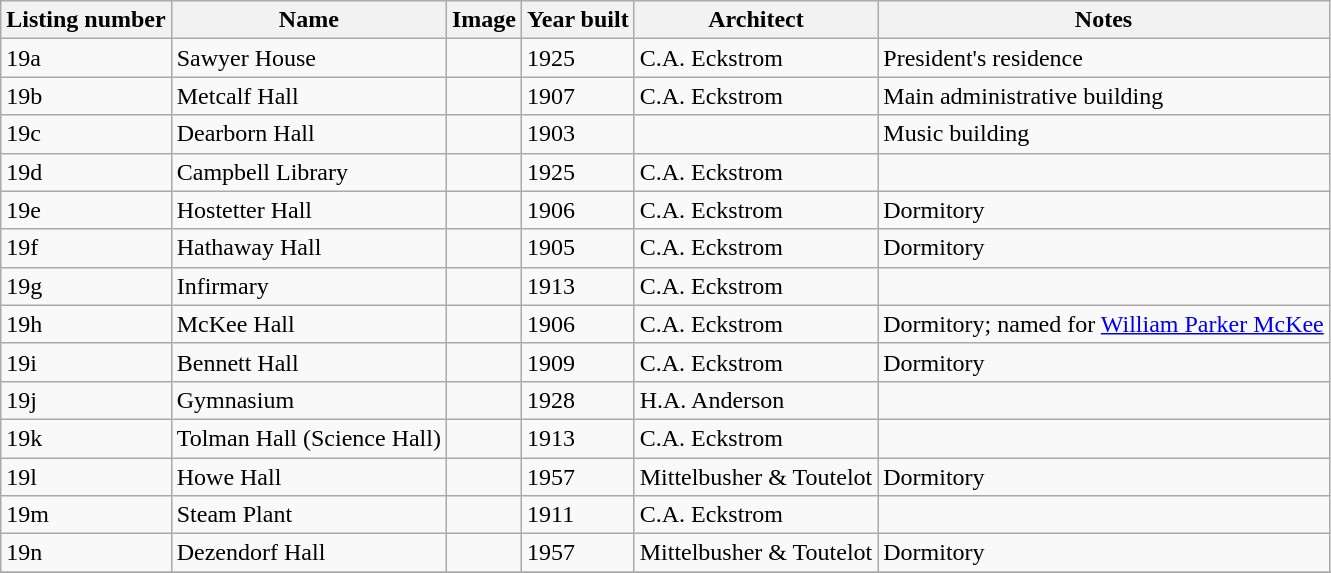<table class="wikitable sortable">
<tr>
<th>Listing number</th>
<th>Name</th>
<th>Image</th>
<th>Year built</th>
<th>Architect</th>
<th>Notes</th>
</tr>
<tr>
<td>19a</td>
<td>Sawyer House</td>
<td></td>
<td>1925</td>
<td>C.A. Eckstrom</td>
<td>President's residence</td>
</tr>
<tr>
<td>19b</td>
<td>Metcalf Hall</td>
<td></td>
<td>1907</td>
<td>C.A. Eckstrom</td>
<td>Main administrative building</td>
</tr>
<tr>
<td>19c</td>
<td>Dearborn Hall</td>
<td></td>
<td>1903</td>
<td></td>
<td>Music building</td>
</tr>
<tr>
<td>19d</td>
<td>Campbell Library</td>
<td></td>
<td>1925</td>
<td>C.A. Eckstrom</td>
<td></td>
</tr>
<tr>
<td>19e</td>
<td>Hostetter Hall</td>
<td></td>
<td>1906</td>
<td>C.A. Eckstrom</td>
<td>Dormitory</td>
</tr>
<tr>
<td>19f</td>
<td>Hathaway Hall</td>
<td></td>
<td>1905</td>
<td>C.A. Eckstrom</td>
<td>Dormitory</td>
</tr>
<tr>
<td>19g</td>
<td>Infirmary</td>
<td></td>
<td>1913</td>
<td>C.A. Eckstrom</td>
<td></td>
</tr>
<tr>
<td>19h</td>
<td>McKee Hall</td>
<td></td>
<td>1906</td>
<td>C.A. Eckstrom</td>
<td>Dormitory; named for <a href='#'>William Parker McKee</a></td>
</tr>
<tr>
<td>19i</td>
<td>Bennett Hall</td>
<td></td>
<td>1909</td>
<td>C.A. Eckstrom</td>
<td>Dormitory</td>
</tr>
<tr>
<td>19j</td>
<td>Gymnasium</td>
<td></td>
<td>1928</td>
<td>H.A. Anderson</td>
<td></td>
</tr>
<tr>
<td>19k</td>
<td>Tolman Hall (Science Hall)</td>
<td></td>
<td>1913</td>
<td>C.A. Eckstrom</td>
<td></td>
</tr>
<tr>
<td>19l</td>
<td>Howe Hall</td>
<td></td>
<td>1957</td>
<td>Mittelbusher & Toutelot</td>
<td>Dormitory</td>
</tr>
<tr>
<td>19m</td>
<td>Steam Plant</td>
<td></td>
<td>1911</td>
<td>C.A. Eckstrom</td>
<td></td>
</tr>
<tr>
<td>19n</td>
<td>Dezendorf Hall</td>
<td></td>
<td>1957</td>
<td>Mittelbusher & Toutelot</td>
<td>Dormitory</td>
</tr>
<tr>
</tr>
</table>
